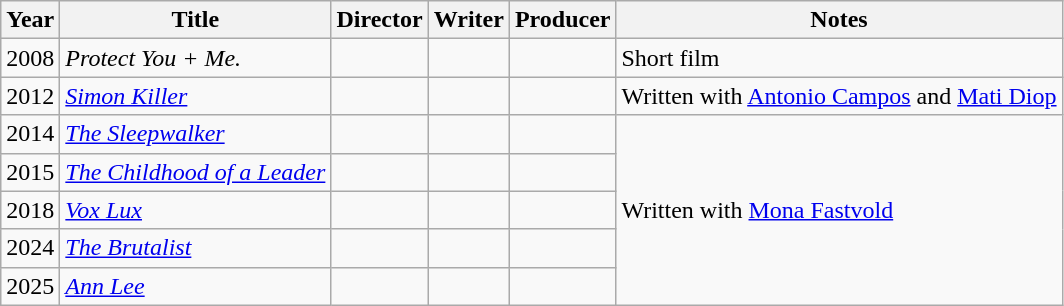<table class="wikitable sortable">
<tr>
<th>Year</th>
<th>Title</th>
<th>Director</th>
<th>Writer</th>
<th>Producer</th>
<th class="unsortable">Notes</th>
</tr>
<tr>
<td>2008</td>
<td><em>Protect You + Me.</em></td>
<td></td>
<td></td>
<td></td>
<td>Short film</td>
</tr>
<tr>
<td>2012</td>
<td><em><a href='#'>Simon Killer</a></em></td>
<td></td>
<td></td>
<td></td>
<td>Written with <a href='#'>Antonio Campos</a> and <a href='#'>Mati Diop</a></td>
</tr>
<tr>
<td>2014</td>
<td><em><a href='#'>The Sleepwalker</a></em></td>
<td></td>
<td></td>
<td></td>
<td rowspan="5">Written with <a href='#'>Mona Fastvold</a></td>
</tr>
<tr>
<td>2015</td>
<td><em><a href='#'>The Childhood of a Leader</a></em></td>
<td></td>
<td></td>
<td></td>
</tr>
<tr>
<td>2018</td>
<td><em><a href='#'>Vox Lux</a></em></td>
<td></td>
<td></td>
<td></td>
</tr>
<tr>
<td>2024</td>
<td><em><a href='#'>The Brutalist</a></em></td>
<td></td>
<td></td>
<td></td>
</tr>
<tr>
<td>2025</td>
<td><em><a href='#'>Ann Lee</a></em></td>
<td></td>
<td></td>
<td></td>
</tr>
</table>
